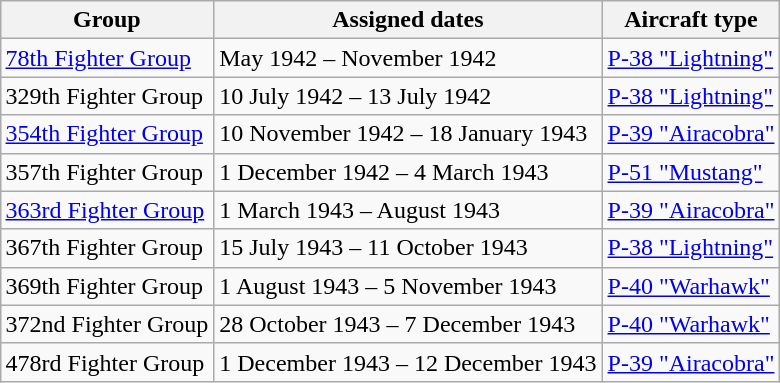<table class="wikitable" style="margin:0.5em auto">
<tr>
<th>Group</th>
<th>Assigned dates</th>
<th>Aircraft type</th>
</tr>
<tr>
<td><a href='#'>78th Fighter Group</a></td>
<td>May 1942 – November 1942</td>
<td><a href='#'>P-38 "Lightning"</a></td>
</tr>
<tr>
<td>329th Fighter Group</td>
<td>10 July 1942 – 13 July 1942</td>
<td><a href='#'>P-38 "Lightning"</a></td>
</tr>
<tr>
<td><a href='#'>354th Fighter Group</a></td>
<td>10 November 1942 – 18 January 1943</td>
<td><a href='#'>P-39 "Airacobra"</a></td>
</tr>
<tr>
<td>357th Fighter Group</td>
<td>1 December 1942 – 4 March 1943</td>
<td><a href='#'>P-51 "Mustang"</a></td>
</tr>
<tr>
<td><a href='#'>363rd Fighter Group</a></td>
<td>1 March 1943 –  August 1943</td>
<td><a href='#'>P-39 "Airacobra"</a></td>
</tr>
<tr>
<td>367th Fighter Group</td>
<td>15 July 1943 – 11 October 1943</td>
<td><a href='#'>P-38 "Lightning"</a></td>
</tr>
<tr>
<td>369th Fighter Group</td>
<td>1 August 1943 – 5 November 1943</td>
<td><a href='#'>P-40 "Warhawk"</a></td>
</tr>
<tr>
<td>372nd Fighter Group</td>
<td>28 October 1943 – 7 December 1943</td>
<td><a href='#'>P-40 "Warhawk"</a></td>
</tr>
<tr>
<td>478rd Fighter Group</td>
<td>1 December 1943 – 12 December 1943</td>
<td><a href='#'>P-39 "Airacobra"</a></td>
</tr>
</table>
